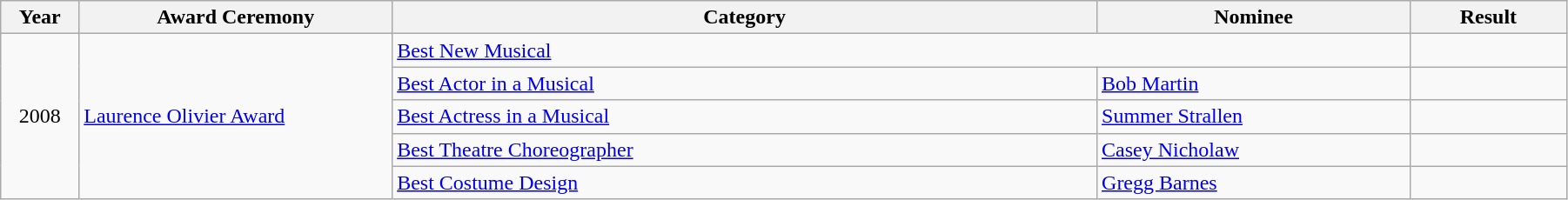<table class="wikitable" width="95%">
<tr>
<th width="5%">Year</th>
<th width="20%">Award Ceremony</th>
<th width="45%">Category</th>
<th width="20%">Nominee</th>
<th width="10%">Result</th>
</tr>
<tr>
<td rowspan="5" align="center">2008</td>
<td rowspan="5"><a href='#'>Laurence Olivier Award</a></td>
<td colspan="2"><a href='#'>Best New Musical</a></td>
<td></td>
</tr>
<tr>
<td><a href='#'>Best Actor in a Musical</a></td>
<td><a href='#'>Bob Martin</a></td>
<td></td>
</tr>
<tr>
<td><a href='#'>Best Actress in a Musical</a></td>
<td><a href='#'>Summer Strallen</a></td>
<td></td>
</tr>
<tr>
<td><a href='#'>Best Theatre Choreographer</a></td>
<td><a href='#'>Casey Nicholaw</a></td>
<td></td>
</tr>
<tr>
<td><a href='#'>Best Costume Design</a></td>
<td><a href='#'>Gregg Barnes</a></td>
<td></td>
</tr>
</table>
